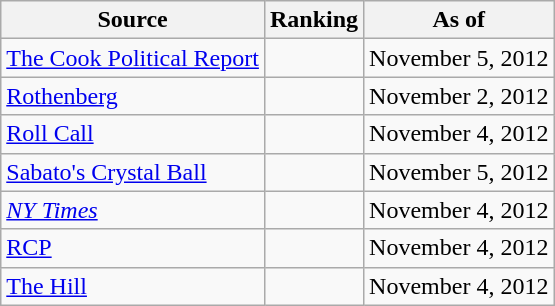<table class="wikitable" style="text-align:center">
<tr>
<th>Source</th>
<th>Ranking</th>
<th>As of</th>
</tr>
<tr>
<td align=left><a href='#'>The Cook Political Report</a></td>
<td></td>
<td>November 5, 2012</td>
</tr>
<tr>
<td align=left><a href='#'>Rothenberg</a></td>
<td></td>
<td>November 2, 2012</td>
</tr>
<tr>
<td align=left><a href='#'>Roll Call</a></td>
<td></td>
<td>November 4, 2012</td>
</tr>
<tr>
<td align=left><a href='#'>Sabato's Crystal Ball</a></td>
<td></td>
<td>November 5, 2012</td>
</tr>
<tr>
<td align=left><a href='#'><em>NY Times</em></a></td>
<td></td>
<td>November 4, 2012</td>
</tr>
<tr>
<td align="left"><a href='#'>RCP</a></td>
<td></td>
<td>November 4, 2012</td>
</tr>
<tr>
<td align=left><a href='#'>The Hill</a></td>
<td></td>
<td>November 4, 2012</td>
</tr>
</table>
